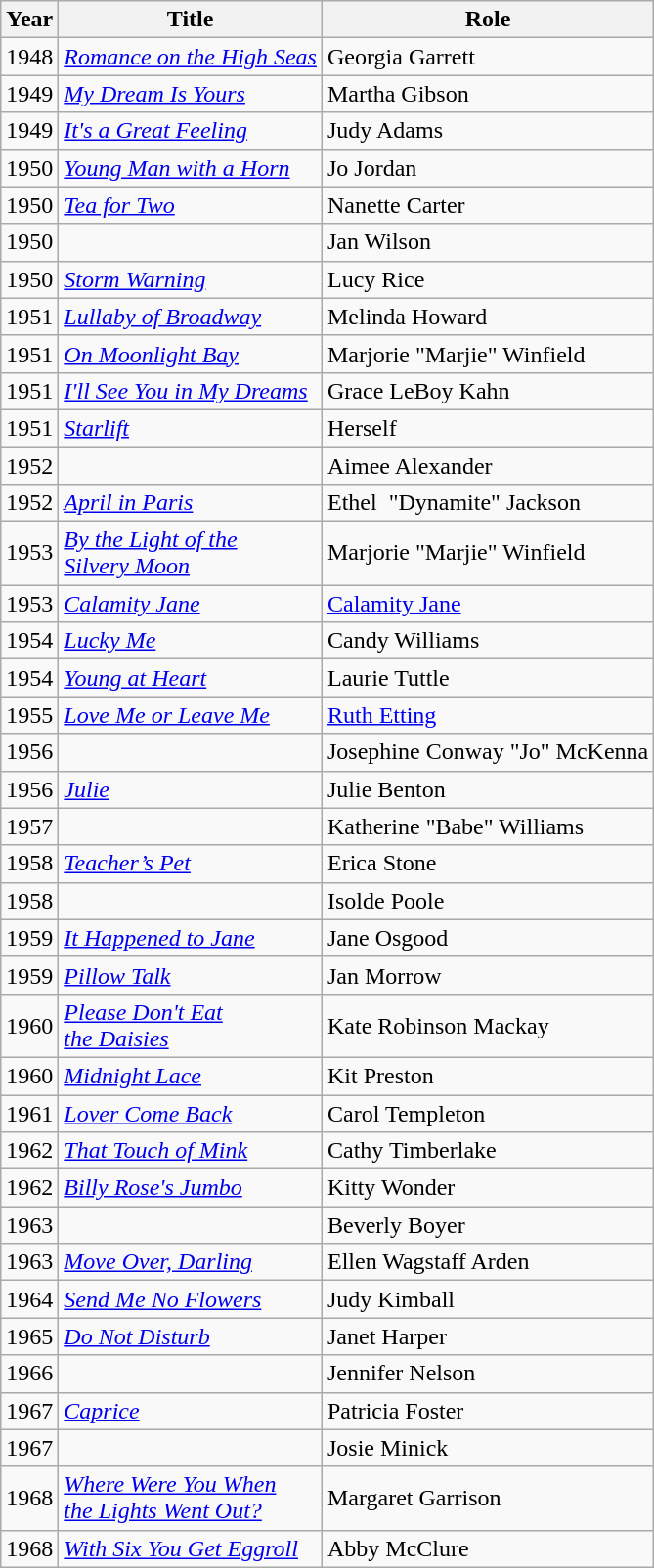<table class="wikitable sortable">
<tr>
<th>Year</th>
<th>Title</th>
<th>Role</th>
</tr>
<tr>
<td>1948</td>
<td><em><a href='#'>Romance on the High Seas</a></em></td>
<td>Georgia Garrett</td>
</tr>
<tr>
<td>1949</td>
<td><em><a href='#'>My Dream Is Yours</a></em></td>
<td>Martha Gibson</td>
</tr>
<tr>
<td>1949</td>
<td><em><a href='#'>It's a Great Feeling</a></em></td>
<td>Judy Adams</td>
</tr>
<tr>
<td>1950</td>
<td><em><a href='#'>Young Man with a Horn</a></em></td>
<td>Jo Jordan</td>
</tr>
<tr>
<td>1950</td>
<td><em><a href='#'>Tea for Two</a></em></td>
<td>Nanette Carter</td>
</tr>
<tr>
<td>1950</td>
<td><em></em></td>
<td>Jan Wilson</td>
</tr>
<tr>
<td>1950</td>
<td><em><a href='#'>Storm Warning</a></em></td>
<td>Lucy Rice</td>
</tr>
<tr>
<td>1951</td>
<td><em><a href='#'>Lullaby of Broadway</a></em></td>
<td>Melinda Howard</td>
</tr>
<tr>
<td>1951</td>
<td><em><a href='#'>On Moonlight Bay</a></em></td>
<td>Marjorie "Marjie" Winfield</td>
</tr>
<tr>
<td>1951</td>
<td><em><a href='#'>I'll See You in My Dreams</a></em></td>
<td>Grace LeBoy Kahn</td>
</tr>
<tr>
<td>1951</td>
<td><em><a href='#'>Starlift</a></em></td>
<td>Herself</td>
</tr>
<tr>
<td>1952</td>
<td><em></em></td>
<td>Aimee Alexander</td>
</tr>
<tr>
<td>1952</td>
<td><em><a href='#'>April in Paris</a></em></td>
<td>Ethel  "Dynamite" Jackson</td>
</tr>
<tr>
<td>1953</td>
<td><em><a href='#'>By the Light of the<br>Silvery Moon</a></em></td>
<td>Marjorie "Marjie" Winfield</td>
</tr>
<tr>
<td>1953</td>
<td><em><a href='#'>Calamity Jane</a></em></td>
<td><a href='#'>Calamity Jane</a></td>
</tr>
<tr>
<td>1954</td>
<td><em><a href='#'>Lucky Me</a></em></td>
<td>Candy Williams</td>
</tr>
<tr>
<td>1954</td>
<td><em><a href='#'>Young at Heart</a></em></td>
<td>Laurie Tuttle</td>
</tr>
<tr>
<td>1955</td>
<td><em><a href='#'>Love Me or Leave Me</a></em></td>
<td><a href='#'>Ruth Etting</a></td>
</tr>
<tr>
<td>1956</td>
<td><em></em></td>
<td>Josephine Conway "Jo" McKenna</td>
</tr>
<tr>
<td>1956</td>
<td><em><a href='#'>Julie</a></em></td>
<td>Julie Benton</td>
</tr>
<tr>
<td>1957</td>
<td><em></em></td>
<td>Katherine "Babe" Williams</td>
</tr>
<tr>
<td>1958</td>
<td><em><a href='#'>Teacher’s Pet</a></em></td>
<td>Erica Stone</td>
</tr>
<tr>
<td>1958</td>
<td><em></em></td>
<td>Isolde Poole</td>
</tr>
<tr>
<td>1959</td>
<td><em><a href='#'>It Happened to Jane</a></em></td>
<td>Jane Osgood</td>
</tr>
<tr>
<td>1959</td>
<td><em><a href='#'>Pillow Talk</a></em></td>
<td>Jan Morrow</td>
</tr>
<tr>
<td>1960</td>
<td><em><a href='#'>Please Don't Eat <br> the Daisies</a></em></td>
<td>Kate Robinson Mackay</td>
</tr>
<tr>
<td>1960</td>
<td><em><a href='#'>Midnight Lace</a></em></td>
<td>Kit Preston</td>
</tr>
<tr>
<td>1961</td>
<td><em><a href='#'>Lover Come Back</a></em></td>
<td>Carol Templeton</td>
</tr>
<tr>
<td>1962</td>
<td><em><a href='#'>That Touch of Mink</a></em></td>
<td>Cathy Timberlake</td>
</tr>
<tr>
<td>1962</td>
<td><em><a href='#'>Billy Rose's Jumbo</a></em></td>
<td>Kitty Wonder</td>
</tr>
<tr>
<td>1963</td>
<td><em></em></td>
<td>Beverly Boyer</td>
</tr>
<tr>
<td>1963</td>
<td><em><a href='#'>Move Over, Darling</a></em></td>
<td>Ellen Wagstaff Arden</td>
</tr>
<tr>
<td>1964</td>
<td><em><a href='#'>Send Me No Flowers</a></em></td>
<td>Judy Kimball</td>
</tr>
<tr>
<td>1965</td>
<td><em><a href='#'>Do Not Disturb</a></em></td>
<td>Janet Harper</td>
</tr>
<tr>
<td>1966</td>
<td><em></em></td>
<td>Jennifer Nelson</td>
</tr>
<tr>
<td>1967</td>
<td><em><a href='#'>Caprice</a></em></td>
<td>Patricia Foster</td>
</tr>
<tr>
<td>1967</td>
<td><em></em></td>
<td>Josie Minick</td>
</tr>
<tr>
<td>1968</td>
<td><em><a href='#'>Where Were You When<br> the Lights Went Out?</a></em></td>
<td>Margaret Garrison</td>
</tr>
<tr>
<td>1968</td>
<td><em><a href='#'>With Six You Get Eggroll</a></em></td>
<td>Abby McClure</td>
</tr>
</table>
